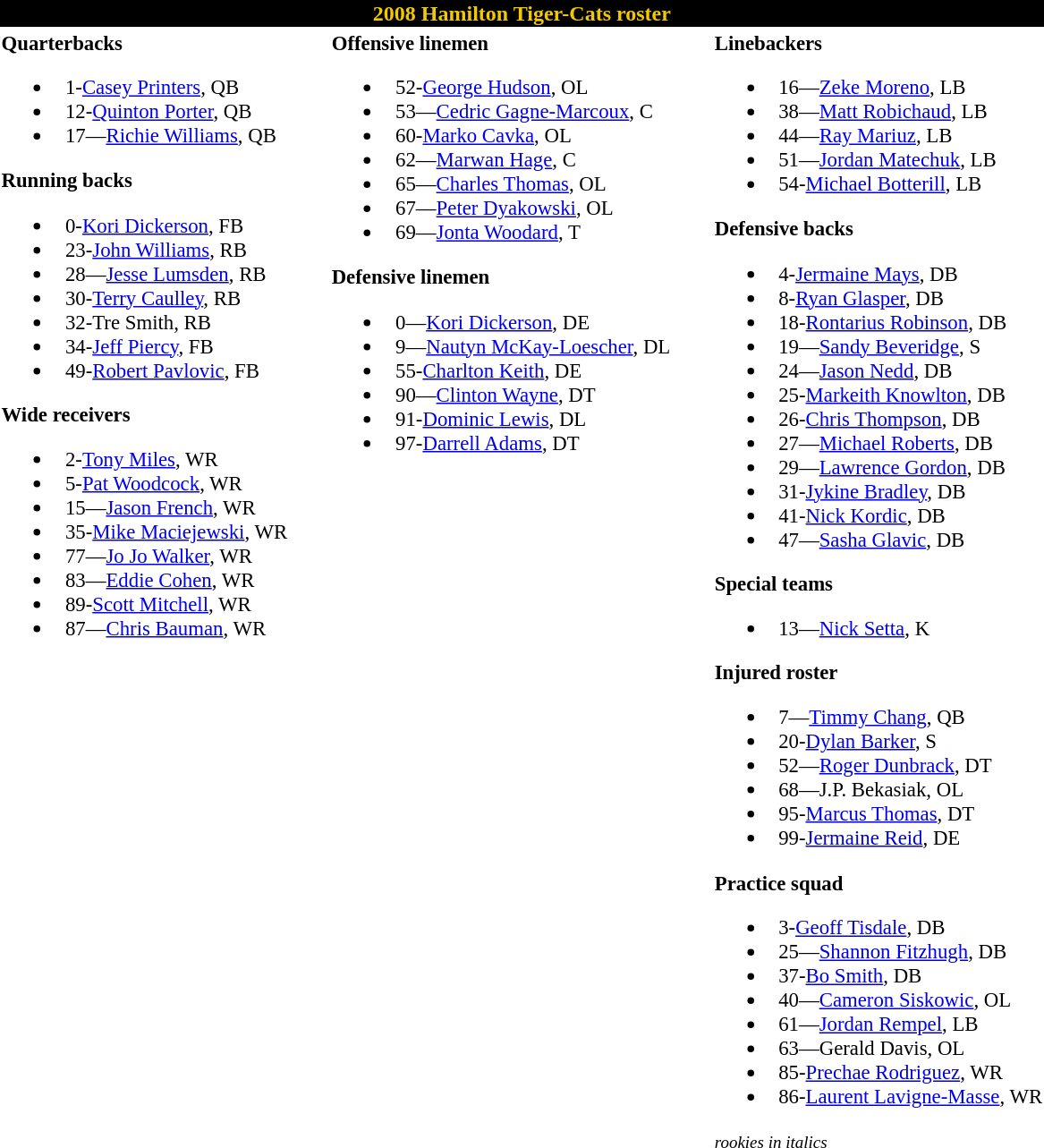<table class="toccolours" style="text-align: left;">
<tr>
<th colspan="7" style="background-color: black; color:#F2C800; text-align: center">2008 Hamilton Tiger-Cats roster</th>
</tr>
<tr>
<td style="font-size: 95%;" valign="top"><strong>Quarterbacks</strong><br><ul><li>   1-<a href='#'>Casey Printers</a>, QB</li><li>   12-<a href='#'>Quinton Porter</a>, QB</li><li>   17—<a href='#'>Richie Williams</a>, QB</li></ul><strong>Running backs</strong><ul><li>   0-<a href='#'>Kori Dickerson</a>, FB</li><li>   23-<a href='#'>John Williams</a>, RB</li><li>   28—<a href='#'>Jesse Lumsden</a>, RB</li><li>   30-<a href='#'>Terry Caulley</a>, RB</li><li>   32-Tre Smith, RB</li><li>   34-<a href='#'>Jeff Piercy</a>, FB</li><li>   49-<a href='#'>Robert Pavlovic</a>, FB</li></ul><strong>Wide receivers</strong><ul><li>   2-<a href='#'>Tony Miles</a>, WR</li><li>   5-<a href='#'>Pat Woodcock</a>, WR</li><li>   15—<a href='#'>Jason French</a>, WR</li><li>   35-<a href='#'>Mike Maciejewski</a>, WR</li><li>   77—<a href='#'>Jo Jo Walker</a>, WR</li><li>   83—<a href='#'>Eddie Cohen</a>, WR</li><li>   89-<a href='#'>Scott Mitchell</a>, WR</li><li>   87—<a href='#'>Chris Bauman</a>, WR</li></ul></td>
<td style="width: 25px;"></td>
<td style="font-size: 95%;" valign="top"><strong>Offensive linemen</strong><br><ul><li>   52-<a href='#'>George Hudson</a>, OL</li><li>   53—<a href='#'>Cedric Gagne-Marcoux</a>, C</li><li>   60-<a href='#'>Marko Cavka</a>, OL</li><li>   62—<a href='#'>Marwan Hage</a>, C</li><li>   65—<a href='#'>Charles Thomas</a>, OL</li><li>   67—<a href='#'>Peter Dyakowski</a>, OL</li><li>   69—<a href='#'>Jonta Woodard</a>, T</li></ul><strong>Defensive linemen</strong><ul><li>   0—<a href='#'>Kori Dickerson</a>, DE</li><li>   9—<a href='#'>Nautyn McKay-Loescher</a>, DL</li><li>   55-<a href='#'>Charlton Keith</a>, DE</li><li>   90—<a href='#'>Clinton Wayne</a>, DT</li><li>   91-<a href='#'>Dominic Lewis</a>, DL</li><li>   97-<a href='#'>Darrell Adams</a>, DT</li></ul></td>
<td style="width: 25px;"></td>
<td style="font-size: 95%;" valign="top"><strong>Linebackers</strong><br><ul><li>   16—<a href='#'>Zeke Moreno</a>, LB</li><li>   38—<a href='#'>Matt Robichaud</a>, LB</li><li>   44—<a href='#'>Ray Mariuz</a>, LB</li><li>   51—<a href='#'>Jordan Matechuk</a>, LB</li><li>   54-<a href='#'>Michael Botterill</a>, LB</li></ul><strong>Defensive backs</strong><ul><li>   4-<a href='#'>Jermaine Mays</a>, DB</li><li>   8-<a href='#'>Ryan Glasper</a>, DB</li><li>   18-<a href='#'>Rontarius Robinson</a>, DB</li><li>   19—<a href='#'>Sandy Beveridge</a>, S</li><li>   24—<a href='#'>Jason Nedd</a>, DB</li><li>   25-<a href='#'>Markeith Knowlton</a>, DB</li><li>   26-<a href='#'>Chris Thompson</a>, DB</li><li>   27—<a href='#'>Michael Roberts</a>, DB</li><li>   29—<a href='#'>Lawrence Gordon</a>, DB</li><li>   31-<a href='#'>Jykine Bradley</a>, DB</li><li>   41-<a href='#'>Nick Kordic</a>, DB</li><li>   47—<a href='#'>Sasha Glavic</a>, DB</li></ul><strong>Special teams</strong><ul><li>   13—<a href='#'>Nick Setta</a>, K</li></ul><strong>Injured roster</strong><ul><li>   7—<a href='#'>Timmy Chang</a>, QB</li><li>   20-<a href='#'>Dylan Barker</a>, S</li><li>   52—<a href='#'>Roger Dunbrack</a>, DT</li><li>   68—J.P. Bekasiak, OL</li><li>   95-<a href='#'>Marcus Thomas</a>, DT</li><li>   99-<a href='#'>Jermaine Reid</a>, DE</li></ul><strong>Practice squad</strong><ul><li>   3-<a href='#'>Geoff Tisdale</a>, DB</li><li>   25—<a href='#'>Shannon Fitzhugh</a>, DB</li><li>   37-<a href='#'>Bo Smith</a>, DB</li><li>   40—<a href='#'>Cameron Siskowic</a>, OL</li><li>   61—<a href='#'>Jordan Rempel</a>, LB</li><li>   63—Gerald Davis, OL</li><li>   85-<a href='#'>Prechae Rodriguez</a>, WR</li><li>   86-<a href='#'>Laurent Lavigne-Masse</a>, WR</li></ul><small><em>rookies in italics</em><br></small></td>
</tr>
<tr>
</tr>
</table>
